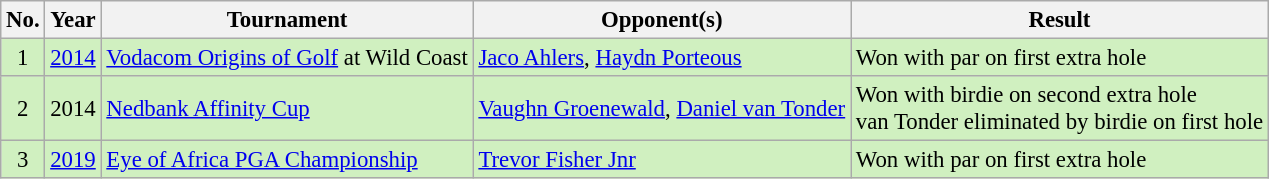<table class="wikitable" style="font-size:95%;">
<tr>
<th>No.</th>
<th>Year</th>
<th>Tournament</th>
<th>Opponent(s)</th>
<th>Result</th>
</tr>
<tr style="background:#D0F0C0;">
<td align=center>1</td>
<td><a href='#'>2014</a></td>
<td><a href='#'>Vodacom Origins of Golf</a> at Wild Coast</td>
<td> <a href='#'>Jaco Ahlers</a>,  <a href='#'>Haydn Porteous</a></td>
<td>Won with par on first extra hole</td>
</tr>
<tr style="background:#D0F0C0;">
<td align=center>2</td>
<td>2014</td>
<td><a href='#'>Nedbank Affinity Cup</a></td>
<td> <a href='#'>Vaughn Groenewald</a>,  <a href='#'>Daniel van Tonder</a></td>
<td>Won with birdie on second extra hole<br>van Tonder eliminated by birdie on first hole</td>
</tr>
<tr style="background:#D0F0C0;">
<td align=center>3</td>
<td><a href='#'>2019</a></td>
<td><a href='#'>Eye of Africa PGA Championship</a></td>
<td> <a href='#'>Trevor Fisher Jnr</a></td>
<td>Won with par on first extra hole</td>
</tr>
</table>
